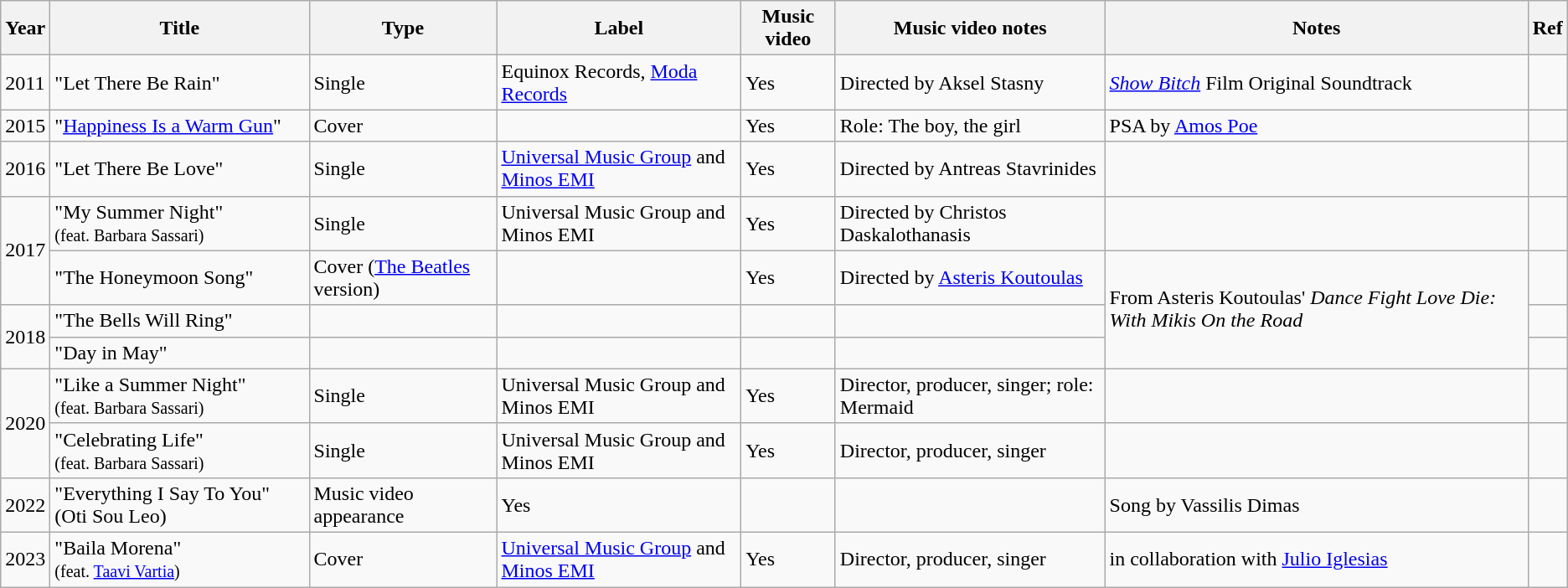<table class="wikitable plainrowheaders">
<tr>
<th>Year</th>
<th>Title</th>
<th>Type</th>
<th>Label</th>
<th>Music video</th>
<th>Music video notes</th>
<th>Notes</th>
<th>Ref</th>
</tr>
<tr>
<td>2011</td>
<td>"Let There Be Rain"</td>
<td>Single</td>
<td>Equinox Records, <a href='#'>Moda Records</a></td>
<td>Yes</td>
<td>Directed by Aksel Stasny</td>
<td><em><a href='#'>Show Bitch</a></em> Film Original Soundtrack</td>
<td></td>
</tr>
<tr>
<td>2015</td>
<td>"<a href='#'>Happiness Is a Warm Gun</a>"</td>
<td>Cover</td>
<td></td>
<td>Yes</td>
<td>Role: The boy, the girl</td>
<td>PSA by <a href='#'>Amos Poe</a></td>
<td></td>
</tr>
<tr>
<td>2016</td>
<td>"Let There Be Love"</td>
<td>Single</td>
<td><a href='#'>Universal Music Group</a> and <a href='#'>Minos EMI</a></td>
<td>Yes</td>
<td>Directed by Antreas Stavrinides</td>
<td></td>
<td></td>
</tr>
<tr>
<td rowspan="2">2017</td>
<td>"My Summer Night"<br><small>(feat. Barbara Sassari)</small></td>
<td>Single</td>
<td>Universal Music Group and Minos EMI</td>
<td>Yes</td>
<td>Directed by Christos Daskalothanasis</td>
<td></td>
<td></td>
</tr>
<tr>
<td>"The Honeymoon Song"</td>
<td>Cover (<a href='#'>The Beatles</a> version)</td>
<td></td>
<td>Yes</td>
<td>Directed by <a href='#'>Asteris Koutoulas</a></td>
<td rowspan="3">From Asteris Koutoulas' <em>Dance Fight Love Die: With Mikis On the Road</em></td>
<td></td>
</tr>
<tr>
<td rowspan="2">2018</td>
<td>"The Bells Will Ring"</td>
<td></td>
<td></td>
<td></td>
<td></td>
<td></td>
</tr>
<tr>
<td>"Day in May"</td>
<td></td>
<td></td>
<td></td>
<td></td>
<td></td>
</tr>
<tr>
<td rowspan="2">2020</td>
<td>"Like a Summer Night"<br><small>(feat. Barbara Sassari)</small></td>
<td>Single</td>
<td>Universal Music Group and Minos EMI</td>
<td>Yes</td>
<td>Director, producer, singer; role: Mermaid</td>
<td></td>
<td></td>
</tr>
<tr>
<td>"Celebrating Life"<br><small>(feat. Barbara Sassari)</small></td>
<td>Single</td>
<td>Universal Music Group and Minos EMI</td>
<td>Yes</td>
<td>Director, producer, singer</td>
<td></td>
<td></td>
</tr>
<tr>
<td>2022</td>
<td>"Everything I Say To You" (Oti Sou Leo)</td>
<td>Music video appearance</td>
<td>Yes</td>
<td></td>
<td></td>
<td>Song by Vassilis Dimas</td>
<td></td>
</tr>
<tr>
<td>2023</td>
<td>"Baila Morena"<br><small>(feat. <a href='#'>Taavi Vartia</a>)</small></td>
<td>Cover</td>
<td><a href='#'>Universal Music Group</a> and <a href='#'>Minos EMI</a></td>
<td>Yes</td>
<td>Director, producer, singer</td>
<td>in collaboration with <a href='#'>Julio Iglesias</a></td>
<td></td>
</tr>
</table>
